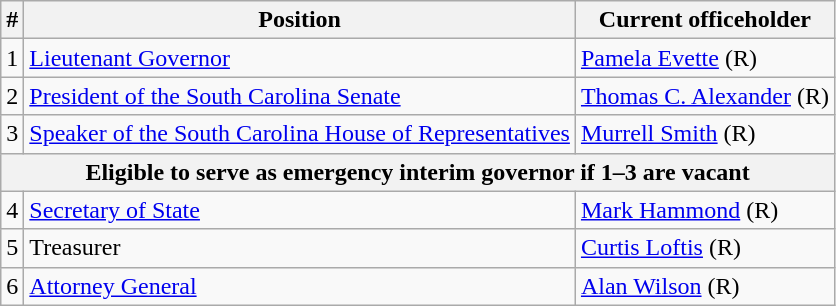<table class=wikitable>
<tr>
<th>#</th>
<th>Position</th>
<th>Current officeholder</th>
</tr>
<tr>
<td>1</td>
<td><a href='#'>Lieutenant Governor</a></td>
<td><a href='#'>Pamela Evette</a> (R)</td>
</tr>
<tr>
<td>2</td>
<td><a href='#'>President of the South Carolina Senate</a></td>
<td><a href='#'>Thomas C. Alexander</a> (R)</td>
</tr>
<tr>
<td>3</td>
<td><a href='#'>Speaker of the South Carolina House of Representatives</a></td>
<td><a href='#'>Murrell Smith</a> (R)</td>
</tr>
<tr>
<th colspan=3>Eligible to serve as emergency interim governor if 1–3 are vacant</th>
</tr>
<tr>
<td>4</td>
<td><a href='#'>Secretary of State</a></td>
<td><a href='#'>Mark Hammond</a> (R)</td>
</tr>
<tr>
<td>5</td>
<td>Treasurer</td>
<td><a href='#'>Curtis Loftis</a> (R)</td>
</tr>
<tr>
<td>6</td>
<td><a href='#'>Attorney General</a></td>
<td><a href='#'>Alan Wilson</a> (R)</td>
</tr>
</table>
